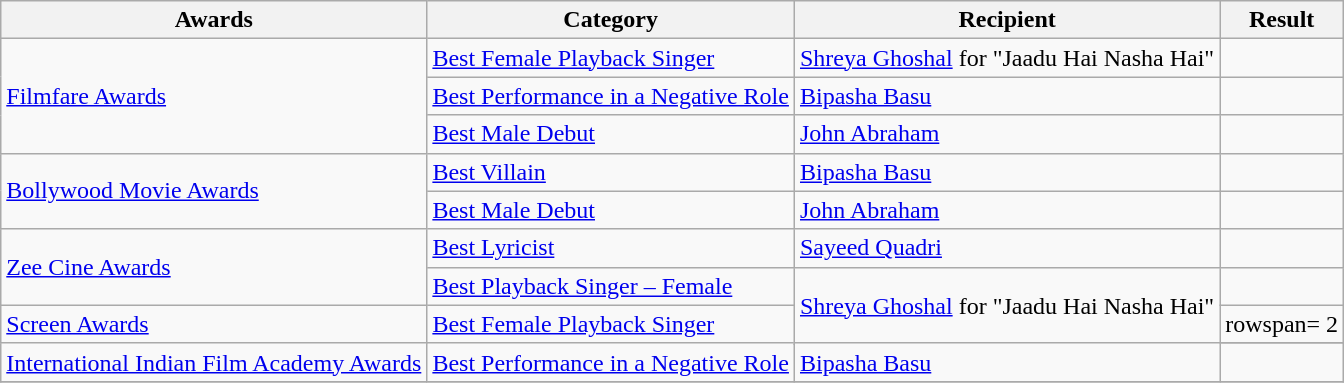<table class="wikitable sortable">
<tr>
<th>Awards</th>
<th>Category</th>
<th>Recipient</th>
<th>Result</th>
</tr>
<tr>
<td rowspan=3><a href='#'>Filmfare Awards</a></td>
<td><a href='#'>Best Female Playback Singer</a></td>
<td><a href='#'>Shreya Ghoshal</a> for "Jaadu Hai Nasha Hai"</td>
<td></td>
</tr>
<tr>
<td><a href='#'>Best Performance in a Negative Role</a></td>
<td><a href='#'>Bipasha Basu</a></td>
<td></td>
</tr>
<tr>
<td><a href='#'>Best Male Debut</a></td>
<td><a href='#'>John Abraham</a></td>
<td></td>
</tr>
<tr>
<td rowspan=2><a href='#'>Bollywood Movie Awards</a></td>
<td><a href='#'>Best Villain</a></td>
<td><a href='#'>Bipasha Basu</a></td>
<td></td>
</tr>
<tr>
<td><a href='#'>Best Male Debut</a></td>
<td><a href='#'>John Abraham</a></td>
<td></td>
</tr>
<tr>
<td rowspan=2><a href='#'>Zee Cine Awards</a></td>
<td><a href='#'>Best Lyricist</a></td>
<td><a href='#'>Sayeed Quadri</a></td>
<td></td>
</tr>
<tr>
<td><a href='#'>Best Playback Singer – Female</a></td>
<td rowspan="3"><a href='#'>Shreya Ghoshal</a> for "Jaadu Hai Nasha Hai"</td>
<td></td>
</tr>
<tr>
<td><a href='#'>Screen Awards</a></td>
<td rowspan="2"><a href='#'>Best Female Playback Singer</a></td>
<td>rowspan= 2 </td>
</tr>
<tr>
<td rowspan="2"><a href='#'>International Indian Film Academy Awards</a></td>
</tr>
<tr>
<td><a href='#'>Best Performance in a Negative Role</a></td>
<td><a href='#'>Bipasha Basu</a></td>
<td></td>
</tr>
<tr>
</tr>
</table>
